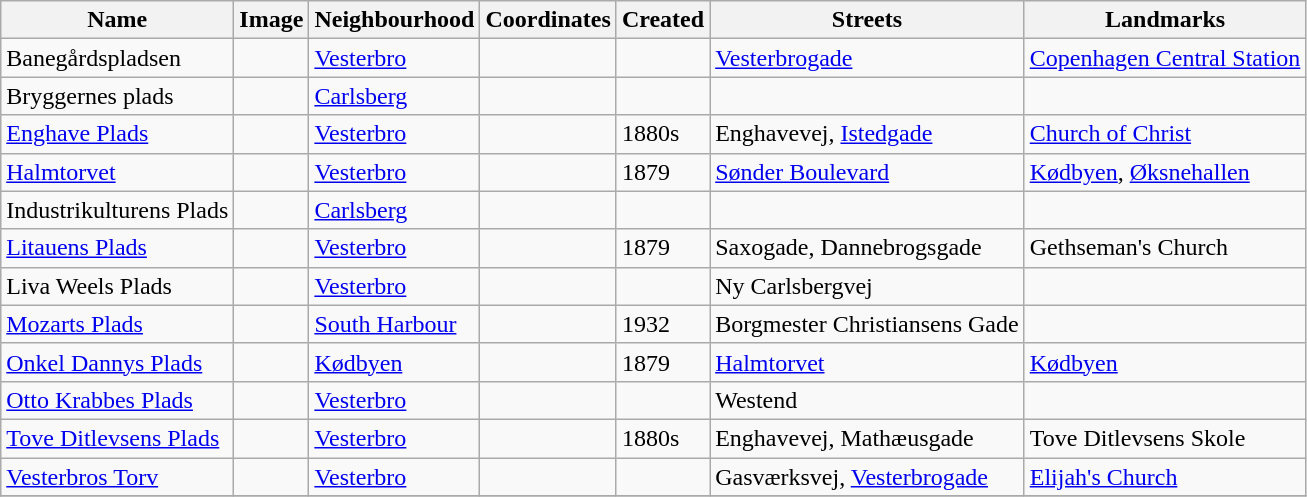<table class="wikitable sortable">
<tr>
<th>Name</th>
<th>Image</th>
<th>Neighbourhood</th>
<th>Coordinates</th>
<th>Created</th>
<th>Streets</th>
<th>Landmarks</th>
</tr>
<tr>
<td>Banegårdspladsen</td>
<td></td>
<td><a href='#'>Vesterbro</a></td>
<td></td>
<td></td>
<td><a href='#'>Vesterbrogade</a></td>
<td><a href='#'>Copenhagen Central Station</a></td>
</tr>
<tr>
<td>Bryggernes plads</td>
<td></td>
<td><a href='#'>Carlsberg</a></td>
<td></td>
<td></td>
<td></td>
<td></td>
</tr>
<tr>
<td><a href='#'>Enghave Plads</a></td>
<td></td>
<td><a href='#'>Vesterbro</a></td>
<td></td>
<td>1880s</td>
<td>Enghavevej, <a href='#'>Istedgade</a></td>
<td><a href='#'>Church of Christ</a></td>
</tr>
<tr>
<td><a href='#'>Halmtorvet</a></td>
<td></td>
<td><a href='#'>Vesterbro</a></td>
<td></td>
<td>1879</td>
<td><a href='#'>Sønder Boulevard</a></td>
<td><a href='#'>Kødbyen</a>, <a href='#'>Øksnehallen</a></td>
</tr>
<tr>
<td>Industrikulturens Plads</td>
<td></td>
<td><a href='#'>Carlsberg</a></td>
<td></td>
<td></td>
<td></td>
<td></td>
</tr>
<tr>
<td><a href='#'>Litauens Plads</a></td>
<td></td>
<td><a href='#'>Vesterbro</a></td>
<td></td>
<td>1879</td>
<td>Saxogade, Dannebrogsgade</td>
<td>Gethseman's Church</td>
</tr>
<tr>
<td>Liva Weels Plads</td>
<td></td>
<td><a href='#'>Vesterbro</a></td>
<td></td>
<td></td>
<td>Ny Carlsbergvej</td>
<td></td>
</tr>
<tr>
<td><a href='#'>Mozarts Plads</a></td>
<td></td>
<td><a href='#'>South Harbour</a></td>
<td></td>
<td>1932</td>
<td>Borgmester Christiansens Gade</td>
<td></td>
</tr>
<tr>
<td><a href='#'>Onkel Dannys Plads</a></td>
<td></td>
<td><a href='#'>Kødbyen</a></td>
<td></td>
<td>1879</td>
<td><a href='#'>Halmtorvet</a></td>
<td><a href='#'>Kødbyen</a></td>
</tr>
<tr>
<td><a href='#'>Otto Krabbes Plads</a></td>
<td></td>
<td><a href='#'>Vesterbro</a></td>
<td></td>
<td></td>
<td>Westend</td>
<td></td>
</tr>
<tr>
<td><a href='#'>Tove Ditlevsens Plads</a></td>
<td></td>
<td><a href='#'>Vesterbro</a></td>
<td></td>
<td>1880s</td>
<td>Enghavevej, Mathæusgade</td>
<td>Tove Ditlevsens Skole</td>
</tr>
<tr>
<td><a href='#'>Vesterbros Torv</a></td>
<td></td>
<td><a href='#'>Vesterbro</a></td>
<td></td>
<td></td>
<td>Gasværksvej, <a href='#'>Vesterbrogade</a></td>
<td><a href='#'>Elijah's Church</a></td>
</tr>
<tr>
</tr>
</table>
